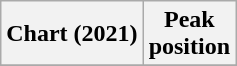<table class="wikitable plainrowheaders" style="text-align:center">
<tr>
<th scope="col">Chart (2021)</th>
<th scope="col">Peak<br>position</th>
</tr>
<tr>
</tr>
</table>
